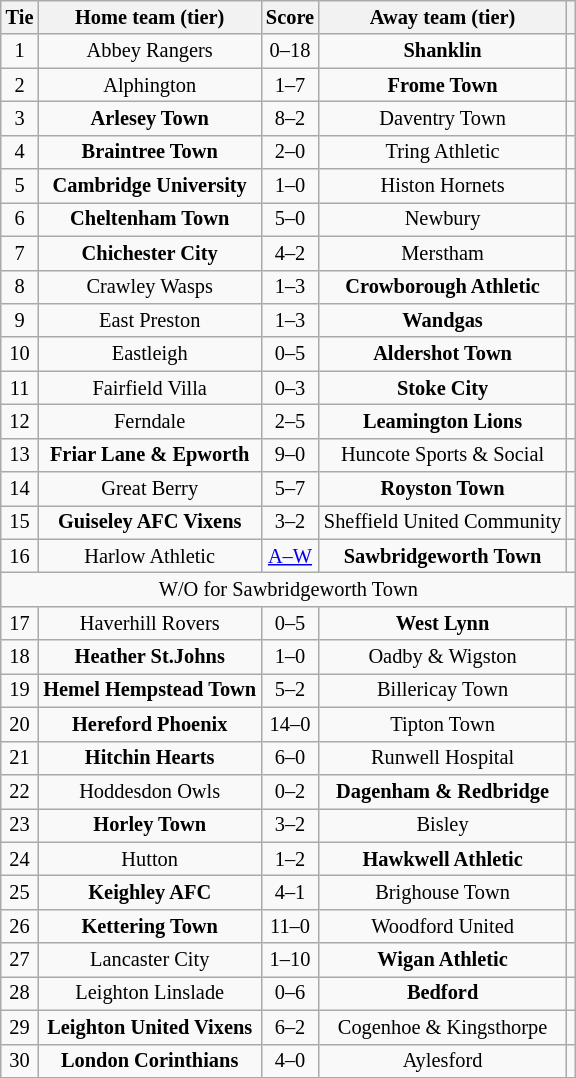<table class="wikitable" style="text-align:center; font-size:85%">
<tr>
<th>Tie</th>
<th>Home team (tier)</th>
<th>Score</th>
<th>Away team (tier)</th>
<th></th>
</tr>
<tr>
<td align="center">1</td>
<td>Abbey Rangers</td>
<td align="center">0–18</td>
<td><strong>Shanklin</strong></td>
<td></td>
</tr>
<tr>
<td align="center">2</td>
<td>Alphington</td>
<td align="center">1–7</td>
<td><strong>Frome Town</strong></td>
<td></td>
</tr>
<tr>
<td align="center">3</td>
<td><strong>Arlesey Town</strong></td>
<td align="center">8–2</td>
<td>Daventry Town</td>
<td></td>
</tr>
<tr>
<td align="center">4</td>
<td><strong>Braintree Town</strong></td>
<td align="center">2–0</td>
<td>Tring Athletic</td>
<td></td>
</tr>
<tr>
<td align="center">5</td>
<td><strong>Cambridge University</strong></td>
<td align="center">1–0</td>
<td>Histon Hornets</td>
<td></td>
</tr>
<tr>
<td align="center">6</td>
<td><strong>Cheltenham Town</strong></td>
<td align="center">5–0</td>
<td>Newbury</td>
<td></td>
</tr>
<tr>
<td align="center">7</td>
<td><strong>Chichester City</strong></td>
<td align="center">4–2</td>
<td>Merstham</td>
<td></td>
</tr>
<tr>
<td align="center">8</td>
<td>Crawley Wasps</td>
<td align="center">1–3</td>
<td><strong>Crowborough Athletic</strong></td>
<td></td>
</tr>
<tr>
<td align="center">9</td>
<td>East Preston</td>
<td align="center">1–3</td>
<td><strong>Wandgas</strong></td>
<td></td>
</tr>
<tr>
<td align="center">10</td>
<td>Eastleigh</td>
<td align="center">0–5</td>
<td><strong>Aldershot Town</strong></td>
<td></td>
</tr>
<tr>
<td align="center">11</td>
<td>Fairfield Villa</td>
<td align="center">0–3</td>
<td><strong>Stoke City</strong></td>
<td></td>
</tr>
<tr>
<td align="center">12</td>
<td>Ferndale</td>
<td align="center">2–5</td>
<td><strong>Leamington Lions</strong></td>
<td></td>
</tr>
<tr>
<td align="center">13</td>
<td><strong>Friar Lane & Epworth</strong></td>
<td align="center">9–0</td>
<td>Huncote Sports & Social</td>
<td></td>
</tr>
<tr>
<td align="center">14</td>
<td>Great Berry</td>
<td align="center">5–7</td>
<td><strong>Royston Town</strong></td>
<td></td>
</tr>
<tr>
<td align="center">15</td>
<td><strong>Guiseley AFC Vixens</strong></td>
<td align="center">3–2</td>
<td>Sheffield United Community</td>
<td></td>
</tr>
<tr>
<td align="center">16</td>
<td>Harlow Athletic</td>
<td align="center"><a href='#'>A–W</a></td>
<td><strong>Sawbridgeworth Town</strong></td>
<td></td>
</tr>
<tr>
<td colspan="5" align="center">W/O for Sawbridgeworth Town</td>
</tr>
<tr>
<td align="center">17</td>
<td>Haverhill Rovers</td>
<td align="center">0–5</td>
<td><strong>West Lynn</strong></td>
<td></td>
</tr>
<tr>
<td align="center">18</td>
<td><strong>Heather St.Johns</strong></td>
<td align="center">1–0</td>
<td>Oadby & Wigston</td>
<td></td>
</tr>
<tr>
<td align="center">19</td>
<td><strong>Hemel Hempstead Town</strong></td>
<td align="center">5–2</td>
<td>Billericay Town</td>
<td></td>
</tr>
<tr>
<td align="center">20</td>
<td><strong>Hereford Phoenix</strong></td>
<td align="center">14–0</td>
<td>Tipton Town</td>
<td></td>
</tr>
<tr>
<td align="center">21</td>
<td><strong>Hitchin Hearts</strong></td>
<td align="center">6–0</td>
<td>Runwell Hospital</td>
<td></td>
</tr>
<tr>
<td align="center">22</td>
<td>Hoddesdon Owls</td>
<td align="center">0–2</td>
<td><strong>Dagenham & Redbridge</strong></td>
<td></td>
</tr>
<tr>
<td align="center">23</td>
<td><strong>Horley Town</strong></td>
<td align="center">3–2</td>
<td>Bisley</td>
<td></td>
</tr>
<tr>
<td align="center">24</td>
<td>Hutton</td>
<td align="center">1–2</td>
<td><strong>Hawkwell Athletic</strong></td>
<td></td>
</tr>
<tr>
<td align="center">25</td>
<td><strong>Keighley AFC</strong></td>
<td align="center">4–1</td>
<td>Brighouse Town</td>
<td></td>
</tr>
<tr>
<td align="center">26</td>
<td><strong>Kettering Town</strong></td>
<td align="center">11–0</td>
<td>Woodford United</td>
<td></td>
</tr>
<tr>
<td align="center">27</td>
<td>Lancaster City</td>
<td align="center">1–10</td>
<td><strong>Wigan Athletic</strong></td>
<td></td>
</tr>
<tr>
<td align="center">28</td>
<td>Leighton Linslade</td>
<td align="center">0–6</td>
<td><strong>Bedford</strong></td>
<td></td>
</tr>
<tr>
<td align="center">29</td>
<td><strong>Leighton United Vixens</strong></td>
<td align="center">6–2</td>
<td>Cogenhoe & Kingsthorpe</td>
<td></td>
</tr>
<tr>
<td align="center">30</td>
<td><strong>London Corinthians</strong></td>
<td align="center">4–0</td>
<td>Aylesford</td>
<td></td>
</tr>
</table>
